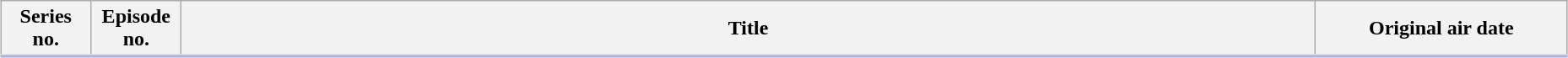<table class="wikitable" style="width:98%; margin:auto; background:#FFF;">
<tr style="border-bottom: 3px solid #CCF;">
<th style="width:4em;">Series no.</th>
<th style="width:4em;">Episode no.</th>
<th>Title</th>
<th style="width:12em;">Original air date</th>
</tr>
<tr>
</tr>
</table>
